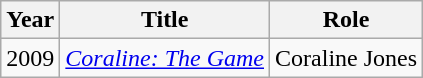<table class="wikitable sortable">
<tr>
<th>Year</th>
<th>Title</th>
<th>Role</th>
</tr>
<tr>
<td>2009</td>
<td><em><a href='#'>Coraline: The Game</a></em></td>
<td>Coraline Jones</td>
</tr>
</table>
